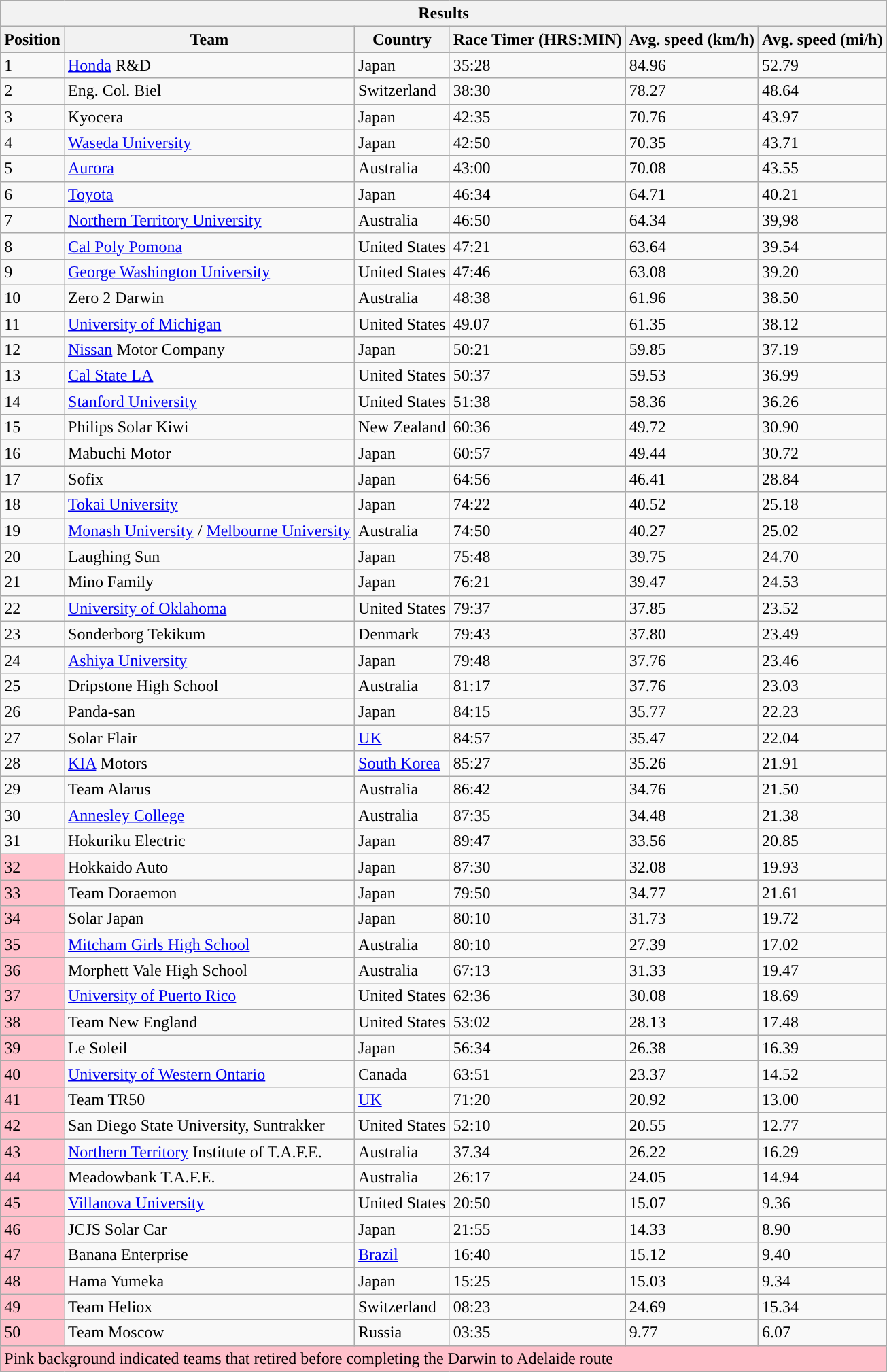<table class="wikitable collapsible collapsed" style="min-width:50em;">
<tr>
<th colspan=6>Results</th>
</tr>
<tr>
<th>Position</th>
<th>Team</th>
<th>Country</th>
<th>Race Timer (HRS:MIN)</th>
<th>Avg. speed (km/h)</th>
<th>Avg. speed (mi/h)</th>
</tr>
<tr>
<td>1</td>
<td><a href='#'>Honda</a> R&D</td>
<td>Japan</td>
<td>35:28</td>
<td>84.96</td>
<td>52.79</td>
</tr>
<tr>
<td>2</td>
<td>Eng. Col. Biel</td>
<td>Switzerland</td>
<td>38:30</td>
<td>78.27</td>
<td>48.64</td>
</tr>
<tr>
<td>3</td>
<td>Kyocera</td>
<td>Japan</td>
<td>42:35</td>
<td>70.76</td>
<td>43.97</td>
</tr>
<tr>
<td>4</td>
<td><a href='#'>Waseda University</a></td>
<td>Japan</td>
<td>42:50</td>
<td>70.35</td>
<td>43.71</td>
</tr>
<tr>
<td>5</td>
<td><a href='#'>Aurora</a></td>
<td>Australia</td>
<td>43:00</td>
<td>70.08</td>
<td>43.55</td>
</tr>
<tr>
<td>6</td>
<td><a href='#'>Toyota</a></td>
<td>Japan</td>
<td>46:34</td>
<td>64.71</td>
<td>40.21</td>
</tr>
<tr>
<td>7</td>
<td><a href='#'>Northern Territory University</a></td>
<td>Australia</td>
<td>46:50</td>
<td>64.34</td>
<td>39,98</td>
</tr>
<tr>
<td>8</td>
<td><a href='#'>Cal Poly Pomona</a></td>
<td>United States</td>
<td>47:21</td>
<td>63.64</td>
<td>39.54</td>
</tr>
<tr>
<td>9</td>
<td><a href='#'>George Washington University</a></td>
<td>United States</td>
<td>47:46</td>
<td>63.08</td>
<td>39.20</td>
</tr>
<tr>
<td>10</td>
<td>Zero 2 Darwin</td>
<td>Australia</td>
<td>48:38</td>
<td>61.96</td>
<td>38.50</td>
</tr>
<tr>
<td>11</td>
<td><a href='#'>University of Michigan</a></td>
<td>United States</td>
<td>49.07</td>
<td>61.35</td>
<td>38.12</td>
</tr>
<tr>
<td>12</td>
<td><a href='#'>Nissan</a> Motor Company</td>
<td>Japan</td>
<td>50:21</td>
<td>59.85</td>
<td>37.19</td>
</tr>
<tr>
<td>13</td>
<td><a href='#'>Cal State LA</a></td>
<td>United States</td>
<td>50:37</td>
<td>59.53</td>
<td>36.99</td>
</tr>
<tr>
<td>14</td>
<td><a href='#'>Stanford University</a></td>
<td>United States</td>
<td>51:38</td>
<td>58.36</td>
<td>36.26</td>
</tr>
<tr>
<td>15</td>
<td>Philips Solar Kiwi</td>
<td>New Zealand</td>
<td>60:36</td>
<td>49.72</td>
<td>30.90</td>
</tr>
<tr>
<td>16</td>
<td>Mabuchi Motor</td>
<td>Japan</td>
<td>60:57</td>
<td>49.44</td>
<td>30.72</td>
</tr>
<tr>
<td>17</td>
<td>Sofix</td>
<td>Japan</td>
<td>64:56</td>
<td>46.41</td>
<td>28.84</td>
</tr>
<tr>
<td>18</td>
<td><a href='#'>Tokai University</a></td>
<td>Japan</td>
<td>74:22</td>
<td>40.52</td>
<td>25.18</td>
</tr>
<tr>
<td>19</td>
<td><a href='#'>Monash University</a> / <a href='#'>Melbourne University</a></td>
<td>Australia</td>
<td>74:50</td>
<td>40.27</td>
<td>25.02</td>
</tr>
<tr>
<td>20</td>
<td>Laughing Sun</td>
<td>Japan</td>
<td>75:48</td>
<td>39.75</td>
<td>24.70</td>
</tr>
<tr>
<td>21</td>
<td>Mino Family</td>
<td>Japan</td>
<td>76:21</td>
<td>39.47</td>
<td>24.53</td>
</tr>
<tr>
<td>22</td>
<td><a href='#'>University of Oklahoma</a></td>
<td>United States</td>
<td>79:37</td>
<td>37.85</td>
<td>23.52</td>
</tr>
<tr>
<td>23</td>
<td>Sonderborg Tekikum</td>
<td>Denmark</td>
<td>79:43</td>
<td>37.80</td>
<td>23.49</td>
</tr>
<tr>
<td>24</td>
<td><a href='#'>Ashiya University</a></td>
<td>Japan</td>
<td>79:48</td>
<td>37.76</td>
<td>23.46</td>
</tr>
<tr>
<td>25</td>
<td>Dripstone High School</td>
<td>Australia</td>
<td>81:17</td>
<td>37.76</td>
<td>23.03</td>
</tr>
<tr>
<td>26</td>
<td>Panda-san</td>
<td>Japan</td>
<td>84:15</td>
<td>35.77</td>
<td>22.23</td>
</tr>
<tr>
<td>27</td>
<td>Solar Flair</td>
<td><a href='#'>UK</a></td>
<td>84:57</td>
<td>35.47</td>
<td>22.04</td>
</tr>
<tr>
<td>28</td>
<td><a href='#'>KIA</a> Motors</td>
<td><a href='#'>South Korea</a></td>
<td>85:27</td>
<td>35.26</td>
<td>21.91</td>
</tr>
<tr>
<td>29</td>
<td>Team Alarus</td>
<td>Australia</td>
<td>86:42</td>
<td>34.76</td>
<td>21.50</td>
</tr>
<tr>
<td>30</td>
<td><a href='#'>Annesley College</a></td>
<td>Australia</td>
<td>87:35</td>
<td>34.48</td>
<td>21.38</td>
</tr>
<tr>
<td>31</td>
<td>Hokuriku Electric</td>
<td>Japan</td>
<td>89:47</td>
<td>33.56</td>
<td>20.85</td>
</tr>
<tr>
<td style="background: pink;">32</td>
<td>Hokkaido Auto</td>
<td>Japan</td>
<td>87:30</td>
<td>32.08</td>
<td>19.93</td>
</tr>
<tr>
<td style="background: pink;">33</td>
<td>Team Doraemon</td>
<td>Japan</td>
<td>79:50</td>
<td>34.77</td>
<td>21.61</td>
</tr>
<tr>
<td style="background: pink;">34</td>
<td>Solar Japan</td>
<td>Japan</td>
<td>80:10</td>
<td>31.73</td>
<td>19.72</td>
</tr>
<tr>
<td style="background: pink;">35</td>
<td><a href='#'>Mitcham Girls High School</a></td>
<td>Australia</td>
<td>80:10</td>
<td>27.39</td>
<td>17.02</td>
</tr>
<tr>
<td style="background: pink;">36</td>
<td>Morphett Vale High School</td>
<td>Australia</td>
<td>67:13</td>
<td>31.33</td>
<td>19.47</td>
</tr>
<tr>
<td style="background: pink;">37</td>
<td><a href='#'>University of Puerto Rico</a></td>
<td>United States</td>
<td>62:36</td>
<td>30.08</td>
<td>18.69</td>
</tr>
<tr>
<td style="background: pink;">38</td>
<td>Team New England</td>
<td>United States</td>
<td>53:02</td>
<td>28.13</td>
<td>17.48</td>
</tr>
<tr>
<td style="background: pink;">39</td>
<td>Le Soleil</td>
<td>Japan</td>
<td>56:34</td>
<td>26.38</td>
<td>16.39</td>
</tr>
<tr>
<td style="background: pink;">40</td>
<td><a href='#'>University of Western Ontario</a></td>
<td>Canada</td>
<td>63:51</td>
<td>23.37</td>
<td>14.52</td>
</tr>
<tr>
<td style="background: pink;">41</td>
<td>Team TR50</td>
<td><a href='#'>UK</a></td>
<td>71:20</td>
<td>20.92</td>
<td>13.00</td>
</tr>
<tr>
<td style="background: pink;">42</td>
<td>San Diego State University, Suntrakker</td>
<td>United States</td>
<td>52:10</td>
<td>20.55</td>
<td>12.77</td>
</tr>
<tr>
<td style="background: pink;">43</td>
<td><a href='#'>Northern Territory</a> Institute of T.A.F.E.</td>
<td>Australia</td>
<td>37.34</td>
<td>26.22</td>
<td>16.29</td>
</tr>
<tr>
<td style="background: pink;">44</td>
<td>Meadowbank T.A.F.E.</td>
<td>Australia</td>
<td>26:17</td>
<td>24.05</td>
<td>14.94</td>
</tr>
<tr>
<td style="background: pink;">45</td>
<td><a href='#'>Villanova University</a></td>
<td>United States</td>
<td>20:50</td>
<td>15.07</td>
<td>9.36</td>
</tr>
<tr>
<td style="background: pink;">46</td>
<td>JCJS Solar Car</td>
<td>Japan</td>
<td>21:55</td>
<td>14.33</td>
<td>8.90</td>
</tr>
<tr>
<td style="background: pink;">47</td>
<td>Banana Enterprise</td>
<td><a href='#'>Brazil</a></td>
<td>16:40</td>
<td>15.12</td>
<td>9.40</td>
</tr>
<tr>
<td style="background: pink;">48</td>
<td>Hama Yumeka</td>
<td>Japan</td>
<td>15:25</td>
<td>15.03</td>
<td>9.34</td>
</tr>
<tr>
<td style="background: pink;">49</td>
<td>Team Heliox</td>
<td>Switzerland</td>
<td>08:23</td>
<td>24.69</td>
<td>15.34</td>
</tr>
<tr>
<td style="background: pink;">50</td>
<td>Team Moscow</td>
<td>Russia</td>
<td>03:35</td>
<td>9.77</td>
<td>6.07</td>
</tr>
<tr>
<td colspan=6 style="background: pink;"><div>Pink background indicated teams that retired before completing the Darwin to Adelaide route</div></td>
</tr>
</table>
